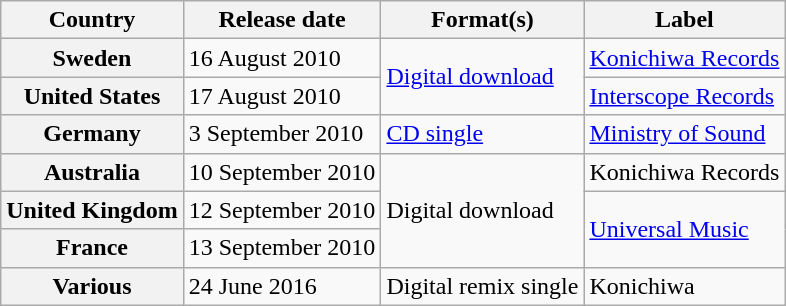<table class="wikitable plainrowheaders">
<tr>
<th scope="col">Country</th>
<th scope="col">Release date</th>
<th scope="col">Format(s)</th>
<th scope="col">Label</th>
</tr>
<tr>
<th scope="row">Sweden</th>
<td>16 August 2010</td>
<td rowspan="2"><a href='#'>Digital download</a></td>
<td><a href='#'>Konichiwa Records</a></td>
</tr>
<tr>
<th scope="row">United States</th>
<td>17 August 2010</td>
<td><a href='#'>Interscope Records</a></td>
</tr>
<tr>
<th scope="row">Germany</th>
<td>3 September 2010</td>
<td><a href='#'>CD single</a></td>
<td><a href='#'>Ministry of Sound</a></td>
</tr>
<tr>
<th scope="row">Australia</th>
<td>10 September 2010</td>
<td rowspan="3">Digital download</td>
<td>Konichiwa Records</td>
</tr>
<tr>
<th scope="row">United Kingdom</th>
<td>12 September 2010</td>
<td rowspan="2"><a href='#'>Universal Music</a></td>
</tr>
<tr>
<th scope="row">France</th>
<td>13 September 2010</td>
</tr>
<tr>
<th scope="row">Various</th>
<td>24 June 2016</td>
<td>Digital remix single</td>
<td>Konichiwa</td>
</tr>
</table>
